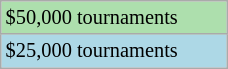<table class="wikitable" style="font-size:85%;" width=12%>
<tr style="background:#addfad;">
<td>$50,000 tournaments</td>
</tr>
<tr style="background:lightblue;">
<td>$25,000 tournaments</td>
</tr>
</table>
